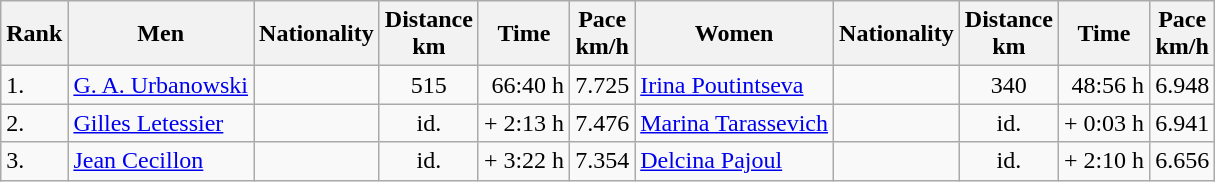<table class="wikitable sortable" BORDER="1" CELLSPACING="0">
<tr ---->
<th>Rank</th>
<th>Men</th>
<th>Nationality</th>
<th>Distance<br> km</th>
<th>Time</th>
<th>Pace <br> km/h</th>
<th>Women</th>
<th>Nationality</th>
<th>Distance <br> km</th>
<th>Time</th>
<th>Pace <br> km/h</th>
</tr>
<tr ---->
<td>1.</td>
<td><a href='#'>G. A. Urbanowski</a></td>
<td></td>
<td style="text-align: center;">515</td>
<td align="right">66:40 h</td>
<td style="text-align: center;">7.725</td>
<td><a href='#'>Irina Poutintseva</a></td>
<td></td>
<td style="text-align: center;">340</td>
<td align="right">48:56 h</td>
<td style="text-align: center;">6.948</td>
</tr>
<tr>
<td>2.</td>
<td><a href='#'>Gilles Letessier</a></td>
<td></td>
<td style="text-align: center;">id.</td>
<td>+ 2:13 h</td>
<td style="text-align: center;">7.476</td>
<td><a href='#'>Marina Tarassevich</a></td>
<td></td>
<td style="text-align: center;">id.</td>
<td>+ 0:03 h</td>
<td style="text-align: center;">6.941</td>
</tr>
<tr>
<td>3.</td>
<td><a href='#'>Jean Cecillon</a></td>
<td></td>
<td style="text-align: center;">id.</td>
<td>+ 3:22 h</td>
<td style="text-align: center;">7.354</td>
<td><a href='#'>Delcina Pajoul</a></td>
<td></td>
<td style="text-align: center;">id.</td>
<td>+ 2:10 h</td>
<td style="text-align: center;">6.656</td>
</tr>
</table>
